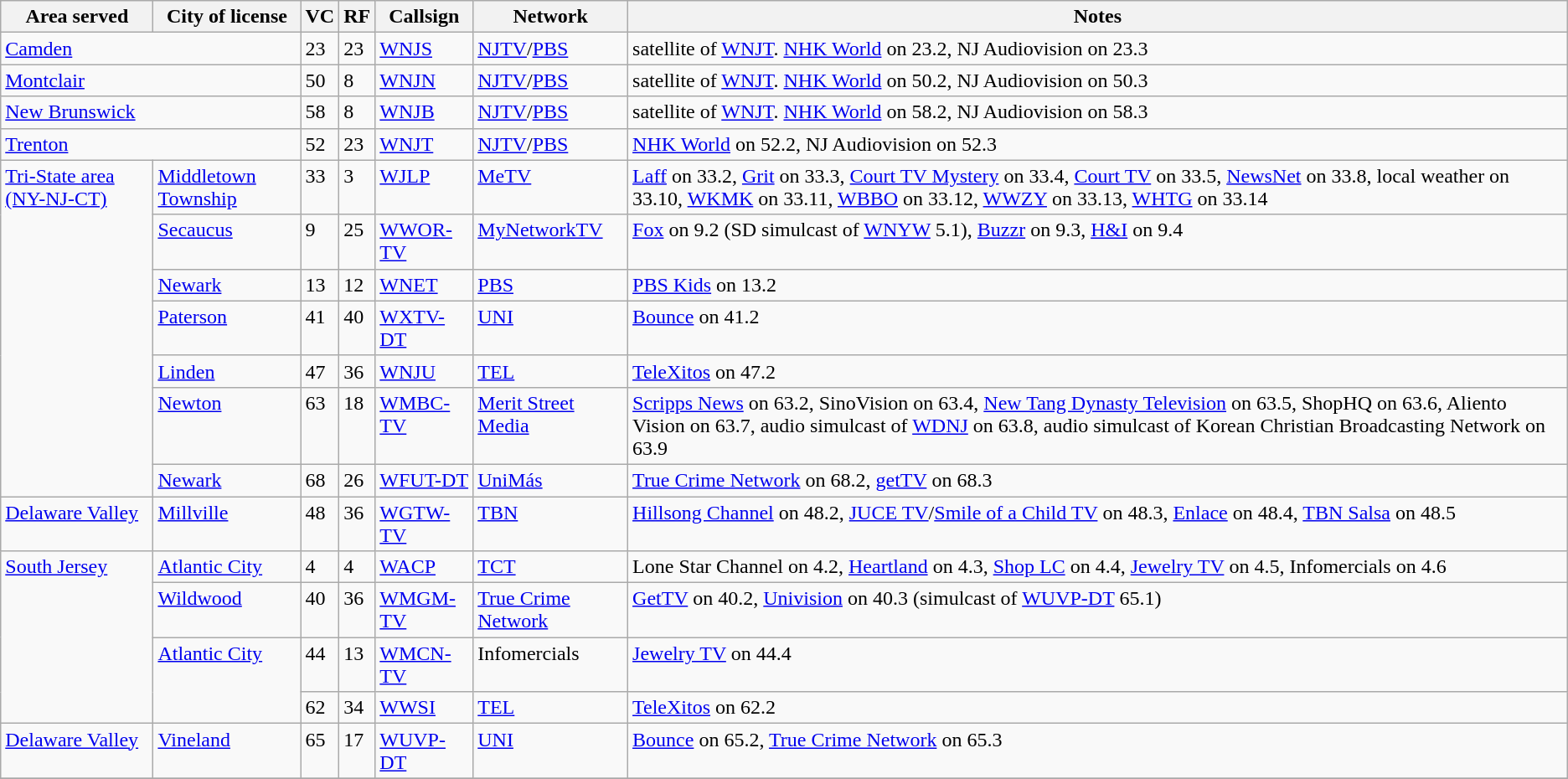<table class="sortable wikitable" style="margin: 1em 1em 1em 0; background: #f9f9f9;">
<tr>
<th>Area served</th>
<th>City of license</th>
<th>VC</th>
<th>RF</th>
<th>Callsign</th>
<th>Network</th>
<th class=unsortable>Notes</th>
</tr>
<tr style="vertical-align: top; text-align: left;">
<td colspan="2"><a href='#'>Camden</a></td>
<td>23</td>
<td>23</td>
<td><a href='#'>WNJS</a></td>
<td><a href='#'>NJTV</a>/<a href='#'>PBS</a></td>
<td>satellite of <a href='#'>WNJT</a>. <a href='#'>NHK World</a> on 23.2, NJ Audiovision on 23.3</td>
</tr>
<tr style="vertical-align: top; text-align: left;">
<td colspan="2"><a href='#'>Montclair</a></td>
<td>50</td>
<td>8</td>
<td><a href='#'>WNJN</a></td>
<td><a href='#'>NJTV</a>/<a href='#'>PBS</a></td>
<td>satellite of <a href='#'>WNJT</a>. <a href='#'>NHK World</a> on 50.2, NJ Audiovision on 50.3</td>
</tr>
<tr style="vertical-align: top; text-align: left;">
<td colspan="2"><a href='#'>New Brunswick</a></td>
<td>58</td>
<td>8</td>
<td><a href='#'>WNJB</a></td>
<td><a href='#'>NJTV</a>/<a href='#'>PBS</a></td>
<td>satellite of <a href='#'>WNJT</a>. <a href='#'>NHK World</a> on 58.2, NJ Audiovision on 58.3</td>
</tr>
<tr style="vertical-align: top; text-align: left;">
<td colspan="2"><a href='#'>Trenton</a></td>
<td>52</td>
<td>23</td>
<td><a href='#'>WNJT</a></td>
<td><a href='#'>NJTV</a>/<a href='#'>PBS</a></td>
<td><a href='#'>NHK World</a> on 52.2, NJ Audiovision on 52.3</td>
</tr>
<tr style="vertical-align: top; text-align: left;">
<td colspan="1" rowspan="7"><a href='#'>Tri-State area (NY-NJ-CT)</a></td>
<td><a href='#'>Middletown Township</a></td>
<td>33</td>
<td>3</td>
<td><a href='#'>WJLP</a></td>
<td><a href='#'>MeTV</a></td>
<td><a href='#'>Laff</a> on 33.2, <a href='#'>Grit</a> on 33.3, <a href='#'>Court TV Mystery</a> on 33.4, <a href='#'>Court TV</a> on 33.5, <a href='#'>NewsNet</a> on 33.8, local weather on 33.10, <a href='#'>WKMK</a> on 33.11, <a href='#'>WBBO</a> on 33.12, <a href='#'>WWZY</a> on 33.13, <a href='#'>WHTG</a> on 33.14</td>
</tr>
<tr style="vertical-align: top; text-align: left;">
<td><a href='#'>Secaucus</a></td>
<td>9</td>
<td>25</td>
<td><a href='#'>WWOR-TV</a></td>
<td><a href='#'>MyNetworkTV</a></td>
<td><a href='#'>Fox</a> on 9.2 (SD simulcast of <a href='#'>WNYW</a> 5.1), <a href='#'>Buzzr</a> on 9.3, <a href='#'>H&I</a> on 9.4</td>
</tr>
<tr style="vertical-align: top; text-align: left;">
<td><a href='#'>Newark</a></td>
<td>13</td>
<td>12</td>
<td><a href='#'>WNET</a></td>
<td><a href='#'>PBS</a></td>
<td><a href='#'>PBS Kids</a> on 13.2</td>
</tr>
<tr style="vertical-align: top; text-align: left;">
<td><a href='#'>Paterson</a></td>
<td>41</td>
<td>40</td>
<td><a href='#'>WXTV-DT</a></td>
<td><a href='#'>UNI</a></td>
<td><a href='#'>Bounce</a> on 41.2</td>
</tr>
<tr style="vertical-align: top; text-align: left;">
<td><a href='#'>Linden</a></td>
<td>47</td>
<td>36</td>
<td><a href='#'>WNJU</a></td>
<td><a href='#'>TEL</a></td>
<td><a href='#'>TeleXitos</a> on 47.2</td>
</tr>
<tr style="vertical-align: top; text-align: left;">
<td><a href='#'>Newton</a></td>
<td>63</td>
<td>18</td>
<td><a href='#'>WMBC-TV</a></td>
<td><a href='#'>Merit Street Media</a></td>
<td><a href='#'>Scripps News</a> on 63.2, SinoVision on 63.4, <a href='#'>New Tang Dynasty Television</a> on 63.5, ShopHQ on 63.6, Aliento Vision on 63.7, audio simulcast of <a href='#'>WDNJ</a> on 63.8, audio simulcast of Korean Christian Broadcasting Network on 63.9</td>
</tr>
<tr style="vertical-align: top; text-align: left;">
<td><a href='#'>Newark</a></td>
<td>68</td>
<td>26</td>
<td><a href='#'>WFUT-DT</a></td>
<td><a href='#'>UniMás</a></td>
<td><a href='#'>True Crime Network</a> on 68.2, <a href='#'>getTV</a> on 68.3</td>
</tr>
<tr style="vertical-align: top; text-align: left;">
<td><a href='#'>Delaware Valley</a></td>
<td><a href='#'>Millville</a></td>
<td>48</td>
<td>36</td>
<td><a href='#'>WGTW-TV</a></td>
<td><a href='#'>TBN</a></td>
<td><a href='#'>Hillsong Channel</a> on 48.2, <a href='#'>JUCE TV</a>/<a href='#'>Smile of a Child TV</a> on 48.3, <a href='#'>Enlace</a> on 48.4, <a href='#'>TBN Salsa</a> on 48.5</td>
</tr>
<tr style="vertical-align: top; text-align: left;">
<td colspan="1" rowspan="4"><a href='#'>South Jersey</a></td>
<td><a href='#'>Atlantic City</a></td>
<td>4</td>
<td>4</td>
<td><a href='#'>WACP</a></td>
<td><a href='#'>TCT</a></td>
<td>Lone Star Channel on 4.2, <a href='#'>Heartland</a> on 4.3, <a href='#'>Shop LC</a> on 4.4, <a href='#'>Jewelry TV</a> on 4.5, Infomercials on 4.6</td>
</tr>
<tr style="vertical-align: top; text-align: left;">
<td><a href='#'>Wildwood</a></td>
<td>40</td>
<td>36</td>
<td><a href='#'>WMGM-TV</a></td>
<td><a href='#'>True Crime Network</a></td>
<td><a href='#'>GetTV</a> on 40.2, <a href='#'>Univision</a> on 40.3 (simulcast of <a href='#'>WUVP-DT</a> 65.1)</td>
</tr>
<tr style="vertical-align: top; text-align: left;">
<td colspan="1" rowspan="2"><a href='#'>Atlantic City</a></td>
<td>44</td>
<td>13</td>
<td><a href='#'>WMCN-TV</a></td>
<td>Infomercials</td>
<td><a href='#'>Jewelry TV</a> on 44.4</td>
</tr>
<tr style="vertical-align: top; text-align: left;">
<td>62</td>
<td>34</td>
<td><a href='#'>WWSI</a></td>
<td><a href='#'>TEL</a></td>
<td><a href='#'>TeleXitos</a> on 62.2</td>
</tr>
<tr style="vertical-align: top; text-align: left;">
<td><a href='#'>Delaware Valley</a></td>
<td><a href='#'>Vineland</a></td>
<td>65</td>
<td>17</td>
<td><a href='#'>WUVP-DT</a></td>
<td><a href='#'>UNI</a></td>
<td><a href='#'>Bounce</a> on 65.2, <a href='#'>True Crime Network</a> on 65.3</td>
</tr>
<tr style="vertical-align: top; text-align: left;">
</tr>
</table>
